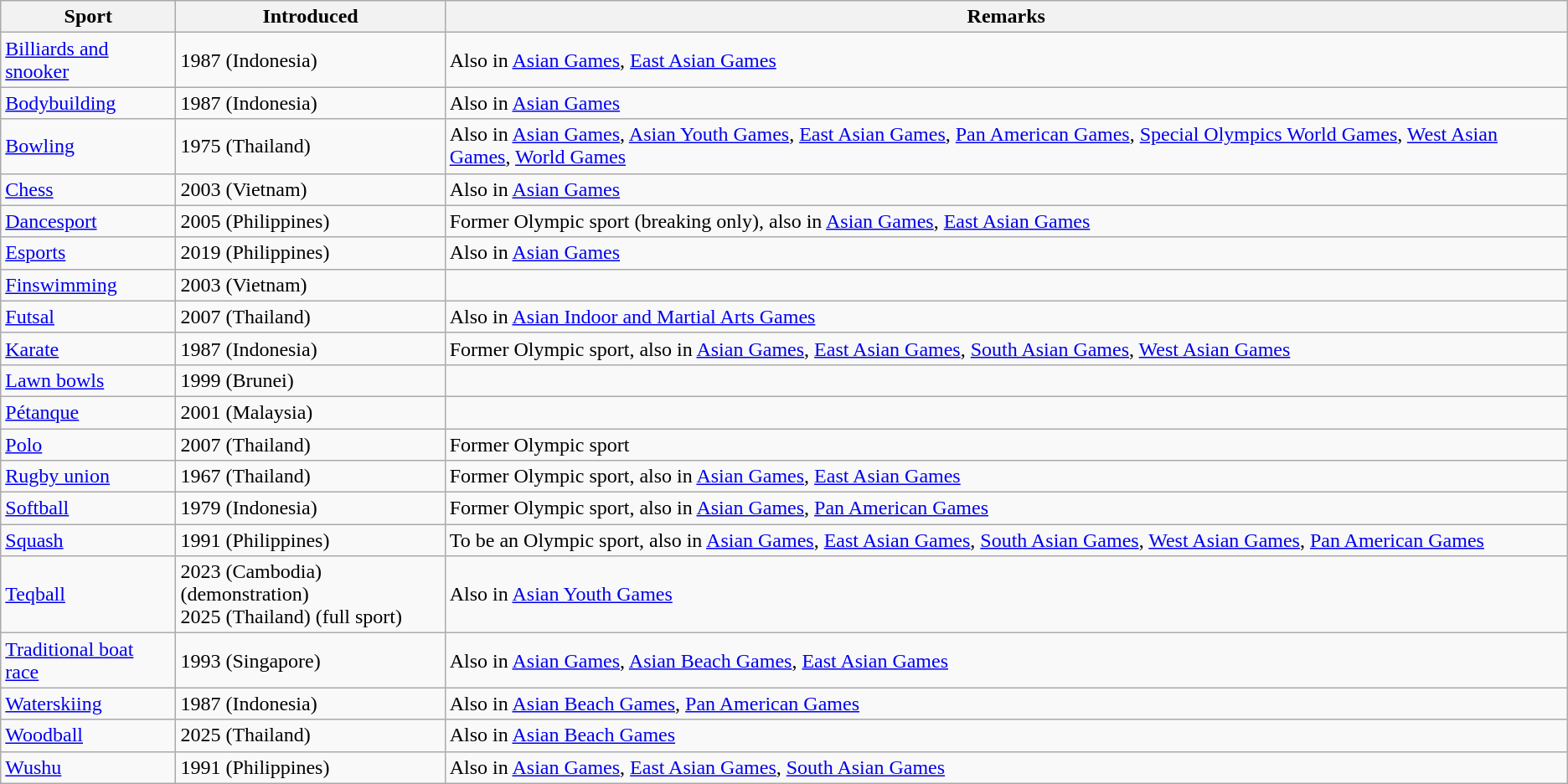<table class="wikitable sortable">
<tr>
<th>Sport</th>
<th>Introduced</th>
<th>Remarks</th>
</tr>
<tr>
<td><a href='#'>Billiards and snooker</a></td>
<td>1987 (Indonesia)</td>
<td>Also in <a href='#'>Asian Games</a>, <a href='#'>East Asian Games</a></td>
</tr>
<tr>
<td><a href='#'>Bodybuilding</a></td>
<td>1987 (Indonesia)</td>
<td>Also in <a href='#'>Asian Games</a></td>
</tr>
<tr>
<td><a href='#'>Bowling</a></td>
<td>1975 (Thailand)</td>
<td>Also in <a href='#'>Asian Games</a>, <a href='#'>Asian Youth Games</a>, <a href='#'>East Asian Games</a>, <a href='#'>Pan American Games</a>, <a href='#'>Special Olympics World Games</a>, <a href='#'>West Asian Games</a>, <a href='#'>World Games</a></td>
</tr>
<tr>
<td><a href='#'>Chess</a></td>
<td>2003 (Vietnam)</td>
<td>Also in <a href='#'>Asian Games</a></td>
</tr>
<tr>
<td><a href='#'>Dancesport</a></td>
<td>2005 (Philippines)</td>
<td>Former Olympic sport (breaking only), also in <a href='#'>Asian Games</a>, <a href='#'>East Asian Games</a></td>
</tr>
<tr>
<td><a href='#'>Esports</a></td>
<td>2019 (Philippines)</td>
<td>Also in <a href='#'>Asian Games</a></td>
</tr>
<tr>
<td><a href='#'>Finswimming</a></td>
<td>2003 (Vietnam)</td>
<td></td>
</tr>
<tr>
<td><a href='#'>Futsal</a></td>
<td>2007 (Thailand)</td>
<td>Also in <a href='#'>Asian Indoor and Martial Arts Games</a></td>
</tr>
<tr>
<td><a href='#'>Karate</a></td>
<td>1987 (Indonesia)</td>
<td>Former Olympic sport, also in <a href='#'>Asian Games</a>, <a href='#'>East Asian Games</a>, <a href='#'>South Asian Games</a>, <a href='#'>West Asian Games</a></td>
</tr>
<tr>
<td><a href='#'>Lawn bowls</a></td>
<td>1999 (Brunei)</td>
<td></td>
</tr>
<tr>
<td><a href='#'>Pétanque</a></td>
<td>2001 (Malaysia)</td>
<td></td>
</tr>
<tr>
<td><a href='#'>Polo</a></td>
<td>2007 (Thailand)</td>
<td>Former Olympic sport</td>
</tr>
<tr>
<td><a href='#'>Rugby union</a></td>
<td>1967 (Thailand)</td>
<td>Former Olympic sport, also in <a href='#'>Asian Games</a>, <a href='#'>East Asian Games</a></td>
</tr>
<tr>
<td><a href='#'>Softball</a></td>
<td>1979 (Indonesia)</td>
<td>Former Olympic sport, also in <a href='#'>Asian Games</a>, <a href='#'>Pan American Games</a></td>
</tr>
<tr>
<td><a href='#'>Squash</a></td>
<td>1991 (Philippines)</td>
<td>To be an Olympic sport, also in <a href='#'>Asian Games</a>, <a href='#'>East Asian Games</a>, <a href='#'>South Asian Games</a>, <a href='#'>West Asian Games</a>, <a href='#'>Pan American Games</a></td>
</tr>
<tr>
<td><a href='#'>Teqball</a></td>
<td>2023 (Cambodia) (demonstration)<br>2025 (Thailand) (full sport)</td>
<td>Also in <a href='#'>Asian Youth Games</a></td>
</tr>
<tr>
<td><a href='#'>Traditional boat race</a></td>
<td>1993 (Singapore)</td>
<td>Also in <a href='#'>Asian Games</a>, <a href='#'>Asian Beach Games</a>, <a href='#'>East Asian Games</a></td>
</tr>
<tr>
<td><a href='#'>Waterskiing</a></td>
<td>1987 (Indonesia)</td>
<td>Also in <a href='#'>Asian Beach Games</a>, <a href='#'>Pan American Games</a></td>
</tr>
<tr>
<td><a href='#'>Woodball</a></td>
<td>2025 (Thailand)</td>
<td>Also in <a href='#'>Asian Beach Games</a></td>
</tr>
<tr>
<td><a href='#'>Wushu</a></td>
<td>1991 (Philippines)</td>
<td>Also in <a href='#'>Asian Games</a>, <a href='#'>East Asian Games</a>, <a href='#'>South Asian Games</a></td>
</tr>
</table>
